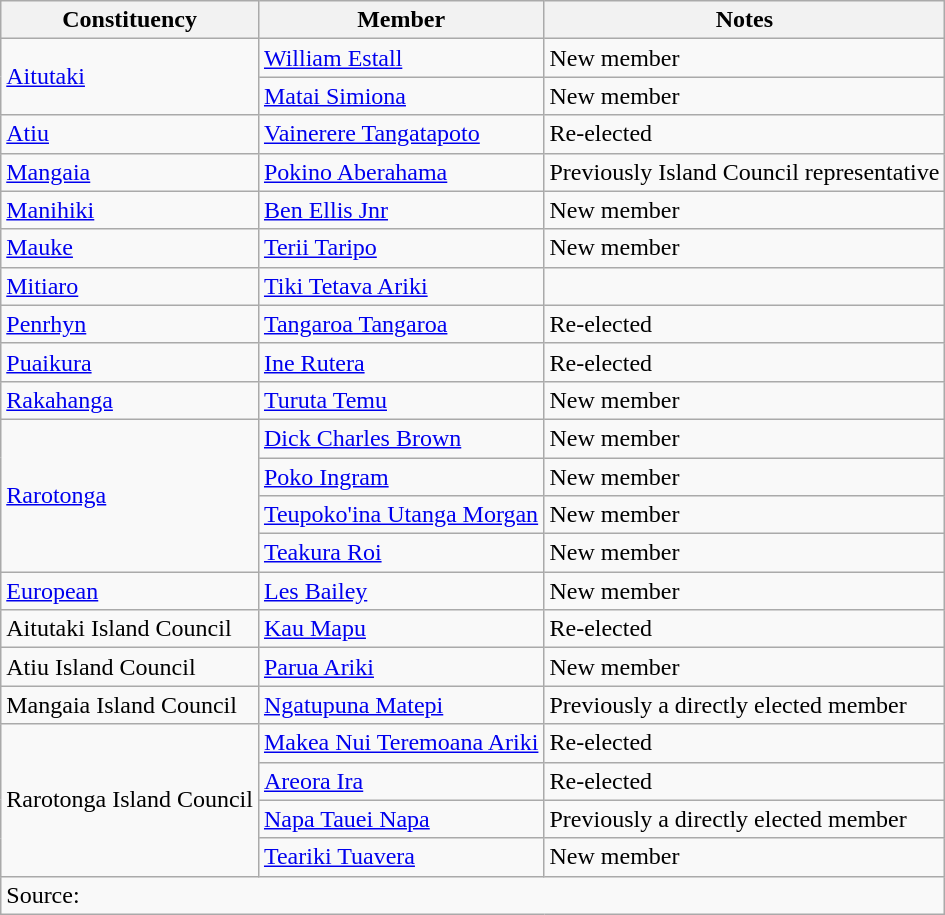<table class=wikitable>
<tr>
<th>Constituency</th>
<th>Member</th>
<th>Notes</th>
</tr>
<tr>
<td rowspan=2><a href='#'>Aitutaki</a></td>
<td><a href='#'>William Estall</a></td>
<td>New member</td>
</tr>
<tr>
<td><a href='#'>Matai Simiona</a></td>
<td>New member</td>
</tr>
<tr>
<td><a href='#'>Atiu</a></td>
<td><a href='#'>Vainerere Tangatapoto</a></td>
<td>Re-elected</td>
</tr>
<tr>
<td><a href='#'>Mangaia</a></td>
<td><a href='#'>Pokino Aberahama</a></td>
<td>Previously Island Council representative</td>
</tr>
<tr>
<td><a href='#'>Manihiki</a></td>
<td><a href='#'>Ben Ellis Jnr</a></td>
<td>New member</td>
</tr>
<tr>
<td><a href='#'>Mauke</a></td>
<td><a href='#'>Terii Taripo</a></td>
<td>New member</td>
</tr>
<tr>
<td><a href='#'>Mitiaro</a></td>
<td><a href='#'>Tiki Tetava Ariki</a></td>
<td></td>
</tr>
<tr>
<td><a href='#'>Penrhyn</a></td>
<td><a href='#'>Tangaroa Tangaroa</a></td>
<td>Re-elected</td>
</tr>
<tr>
<td><a href='#'>Puaikura</a></td>
<td><a href='#'>Ine Rutera</a></td>
<td>Re-elected</td>
</tr>
<tr>
<td><a href='#'>Rakahanga</a></td>
<td><a href='#'>Turuta Temu</a></td>
<td>New member</td>
</tr>
<tr>
<td rowspan=4><a href='#'>Rarotonga</a></td>
<td><a href='#'>Dick Charles Brown</a></td>
<td>New member</td>
</tr>
<tr>
<td><a href='#'>Poko Ingram</a></td>
<td>New member</td>
</tr>
<tr>
<td><a href='#'>Teupoko'ina Utanga Morgan</a></td>
<td>New member</td>
</tr>
<tr>
<td><a href='#'>Teakura Roi</a></td>
<td>New member</td>
</tr>
<tr>
<td><a href='#'>European</a></td>
<td><a href='#'>Les Bailey</a></td>
<td>New member</td>
</tr>
<tr>
<td>Aitutaki Island Council</td>
<td><a href='#'>Kau Mapu</a></td>
<td>Re-elected</td>
</tr>
<tr>
<td>Atiu Island Council</td>
<td><a href='#'>Parua Ariki</a></td>
<td>New member</td>
</tr>
<tr>
<td>Mangaia Island Council</td>
<td><a href='#'>Ngatupuna Matepi</a></td>
<td>Previously a directly elected member</td>
</tr>
<tr>
<td rowspan=4>Rarotonga Island Council</td>
<td><a href='#'>Makea Nui Teremoana Ariki</a></td>
<td>Re-elected</td>
</tr>
<tr>
<td><a href='#'>Areora Ira</a></td>
<td>Re-elected</td>
</tr>
<tr>
<td><a href='#'>Napa Tauei Napa</a></td>
<td>Previously a directly elected member</td>
</tr>
<tr>
<td><a href='#'>Teariki Tuavera</a></td>
<td>New member</td>
</tr>
<tr>
<td colspan=3>Source: </td>
</tr>
</table>
